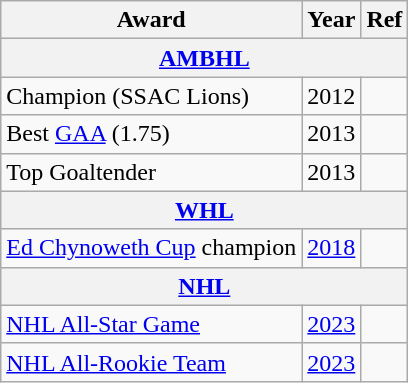<table class="wikitable">
<tr>
<th>Award</th>
<th>Year</th>
<th>Ref</th>
</tr>
<tr>
<th colspan="3"><a href='#'>AMBHL</a></th>
</tr>
<tr>
<td>Champion (SSAC Lions)</td>
<td>2012</td>
<td></td>
</tr>
<tr>
<td>Best <a href='#'>GAA</a> (1.75)</td>
<td>2013</td>
<td></td>
</tr>
<tr>
<td>Top Goaltender</td>
<td>2013</td>
<td></td>
</tr>
<tr>
<th colspan="3"><a href='#'>WHL</a></th>
</tr>
<tr>
<td><a href='#'>Ed Chynoweth Cup</a> champion</td>
<td><a href='#'>2018</a></td>
<td></td>
</tr>
<tr>
<th colspan="3"><a href='#'>NHL</a></th>
</tr>
<tr>
<td><a href='#'>NHL All-Star Game</a></td>
<td><a href='#'>2023</a></td>
<td></td>
</tr>
<tr>
<td><a href='#'>NHL All-Rookie Team</a></td>
<td><a href='#'>2023</a></td>
<td></td>
</tr>
</table>
